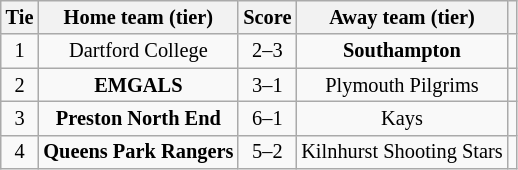<table class="wikitable" style="text-align:center; font-size:85%">
<tr>
<th>Tie</th>
<th>Home team (tier)</th>
<th>Score</th>
<th>Away team (tier)</th>
<th></th>
</tr>
<tr>
<td align="center">1</td>
<td>Dartford College</td>
<td align="center">2–3</td>
<td><strong>Southampton</strong></td>
<td></td>
</tr>
<tr>
<td align="center">2</td>
<td><strong>EMGALS</strong></td>
<td align="center">3–1</td>
<td>Plymouth Pilgrims</td>
<td></td>
</tr>
<tr>
<td align="center">3</td>
<td><strong>Preston North End</strong></td>
<td align="center">6–1</td>
<td>Kays</td>
<td></td>
</tr>
<tr>
<td align="center">4</td>
<td><strong>Queens Park Rangers</strong></td>
<td align="center">5–2</td>
<td>Kilnhurst Shooting Stars</td>
<td></td>
</tr>
</table>
